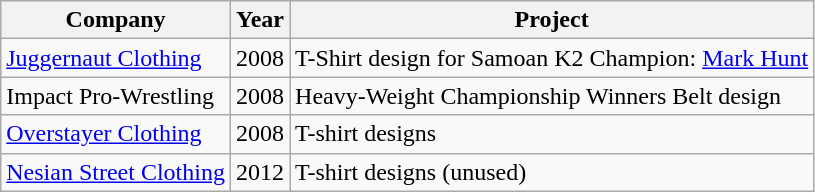<table class="wikitable">
<tr>
<th>Company</th>
<th>Year</th>
<th>Project</th>
</tr>
<tr>
<td><a href='#'>Juggernaut Clothing</a></td>
<td>2008</td>
<td>T-Shirt design for Samoan K2 Champion: <a href='#'>Mark Hunt</a></td>
</tr>
<tr>
<td>Impact Pro-Wrestling</td>
<td>2008</td>
<td>Heavy-Weight Championship Winners Belt design</td>
</tr>
<tr>
<td><a href='#'>Overstayer Clothing</a></td>
<td>2008</td>
<td>T-shirt designs</td>
</tr>
<tr>
<td><a href='#'>Nesian Street Clothing</a></td>
<td>2012</td>
<td>T-shirt designs (unused)</td>
</tr>
</table>
